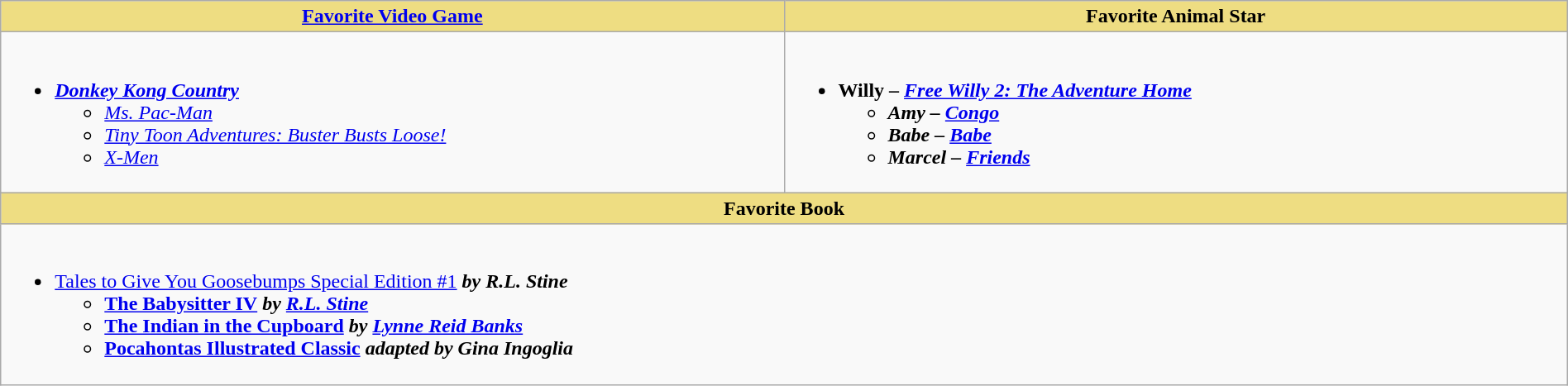<table class="wikitable" style="width:100%">
<tr>
<th style="background:#EEDD82; width:50%"><a href='#'>Favorite Video Game</a></th>
<th style="background:#EEDD82; width:50%">Favorite Animal Star</th>
</tr>
<tr>
<td valign="top"><br><ul><li><strong><em><a href='#'>Donkey Kong Country</a></em></strong><ul><li><em><a href='#'>Ms. Pac-Man</a></em></li><li><em><a href='#'>Tiny Toon Adventures: Buster Busts Loose!</a></em></li><li><em><a href='#'>X-Men</a></em></li></ul></li></ul></td>
<td valign="top"><br><ul><li><strong>Willy – <em><a href='#'>Free Willy 2: The Adventure Home</a><strong><em><ul><li>Amy – </em><a href='#'>Congo</a><em></li><li>Babe – </em><a href='#'>Babe</a><em></li><li>Marcel – </em><a href='#'>Friends</a><em></li></ul></li></ul></td>
</tr>
<tr>
<th style="background:#EEDD82;" colspan="2">Favorite Book</th>
</tr>
<tr>
<td colspan="2" valign="top"><br><ul><li></em></strong><a href='#'>Tales to Give You Goosebumps Special Edition #1</a><strong><em> by R.L. Stine<ul><li></em><a href='#'>The Babysitter IV</a><em> by <a href='#'>R.L. Stine</a></li><li></em><a href='#'>The Indian in the Cupboard</a><em> by <a href='#'>Lynne Reid Banks</a></li><li></em><a href='#'>Pocahontas Illustrated Classic</a><em> adapted by Gina Ingoglia</li></ul></li></ul></td>
</tr>
</table>
